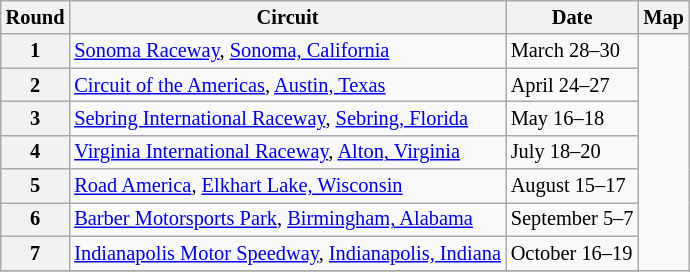<table class="wikitable" style="font-size:85%;">
<tr>
<th>Round</th>
<th>Circuit</th>
<th>Date</th>
<th>Map</th>
</tr>
<tr>
<th>1</th>
<td> <a href='#'>Sonoma Raceway</a>, <a href='#'>Sonoma, California</a></td>
<td>March 28–30</td>
<td rowspan="12"></td>
</tr>
<tr>
<th>2</th>
<td> <a href='#'>Circuit of the Americas</a>, <a href='#'>Austin, Texas</a></td>
<td>April 24–27</td>
</tr>
<tr>
<th>3</th>
<td> <a href='#'>Sebring International Raceway</a>, <a href='#'>Sebring, Florida</a></td>
<td>May 16–18</td>
</tr>
<tr>
<th>4</th>
<td> <a href='#'>Virginia International Raceway</a>, <a href='#'>Alton, Virginia</a></td>
<td>July 18–20</td>
</tr>
<tr>
<th>5</th>
<td> <a href='#'>Road America</a>, <a href='#'>Elkhart Lake, Wisconsin</a></td>
<td>August 15–17</td>
</tr>
<tr>
<th>6</th>
<td> <a href='#'>Barber Motorsports Park</a>, <a href='#'>Birmingham, Alabama</a></td>
<td>September 5–7</td>
</tr>
<tr>
<th>7</th>
<td> <a href='#'>Indianapolis Motor Speedway</a>, <a href='#'>Indianapolis, Indiana</a></td>
<td>October 16–19</td>
</tr>
<tr>
</tr>
</table>
